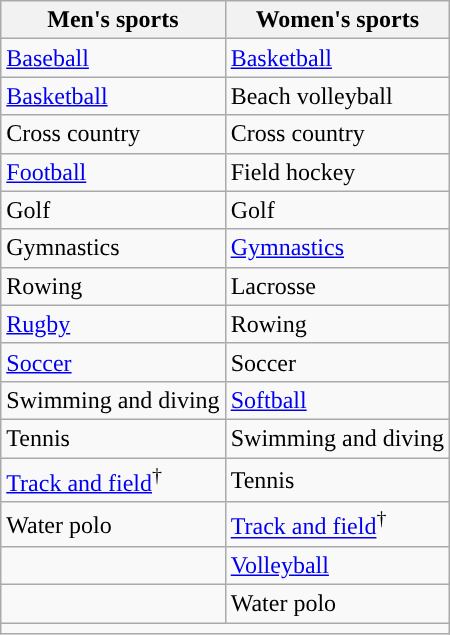<table class="wikitable" style=" ">
<tr>
<th>Men's sports</th>
<th>Women's sports</th>
</tr>
<tr>
<td><a href='#'>Baseball</a></td>
<td><a href='#'>Basketball</a></td>
</tr>
<tr>
<td><a href='#'>Basketball</a></td>
<td>Beach volleyball</td>
</tr>
<tr>
<td>Cross country</td>
<td>Cross country</td>
</tr>
<tr>
<td><a href='#'>Football</a></td>
<td>Field hockey</td>
</tr>
<tr>
<td>Golf</td>
<td>Golf</td>
</tr>
<tr>
<td>Gymnastics</td>
<td><a href='#'>Gymnastics</a></td>
</tr>
<tr>
<td>Rowing</td>
<td>Lacrosse</td>
</tr>
<tr>
<td><a href='#'>Rugby</a></td>
<td>Rowing</td>
</tr>
<tr>
<td><a href='#'>Soccer</a></td>
<td>Soccer</td>
</tr>
<tr>
<td>Swimming and diving</td>
<td><a href='#'>Softball</a></td>
</tr>
<tr>
<td>Tennis</td>
<td>Swimming and diving</td>
</tr>
<tr>
<td><a href='#'>Track and field</a><sup>†</sup></td>
<td>Tennis</td>
</tr>
<tr>
<td>Water polo</td>
<td><a href='#'>Track and field</a><sup>†</sup></td>
</tr>
<tr>
<td></td>
<td><a href='#'>Volleyball</a></td>
</tr>
<tr>
<td></td>
<td>Water polo</td>
</tr>
<tr>
<td colspan="2"></td>
</tr>
</table>
